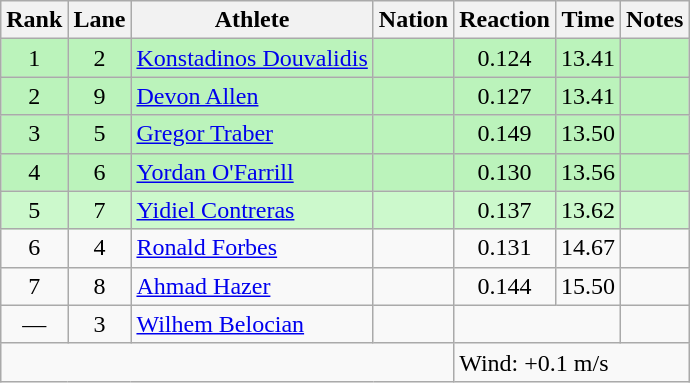<table class="wikitable sortable" style="text-align:center">
<tr>
<th>Rank</th>
<th>Lane</th>
<th>Athlete</th>
<th>Nation</th>
<th>Reaction</th>
<th>Time</th>
<th>Notes</th>
</tr>
<tr style="background:#bbf3bb;">
<td>1</td>
<td>2</td>
<td align=left><a href='#'>Konstadinos Douvalidis</a></td>
<td align=left></td>
<td>0.124</td>
<td>13.41</td>
<td></td>
</tr>
<tr style="background:#bbf3bb;">
<td>2</td>
<td>9</td>
<td align=left><a href='#'>Devon Allen</a></td>
<td align=left></td>
<td>0.127</td>
<td>13.41</td>
<td></td>
</tr>
<tr style="background:#bbf3bb;">
<td>3</td>
<td>5</td>
<td align=left><a href='#'>Gregor Traber</a></td>
<td align=left></td>
<td>0.149</td>
<td>13.50</td>
<td></td>
</tr>
<tr style="background:#bbf3bb;">
<td>4</td>
<td>6</td>
<td align=left><a href='#'>Yordan O'Farrill</a></td>
<td align=left></td>
<td>0.130</td>
<td>13.56</td>
<td></td>
</tr>
<tr style="background:#ccf9cc;">
<td>5</td>
<td>7</td>
<td align=left><a href='#'>Yidiel Contreras</a></td>
<td align=left></td>
<td>0.137</td>
<td>13.62</td>
<td></td>
</tr>
<tr>
<td>6</td>
<td>4</td>
<td align=left><a href='#'>Ronald Forbes</a></td>
<td align=left></td>
<td>0.131</td>
<td>14.67</td>
<td></td>
</tr>
<tr>
<td>7</td>
<td>8</td>
<td align=left><a href='#'>Ahmad Hazer</a></td>
<td align=left></td>
<td>0.144</td>
<td>15.50</td>
<td></td>
</tr>
<tr>
<td data-sort-value=8>—</td>
<td>3</td>
<td align=left><a href='#'>Wilhem Belocian</a></td>
<td align=left></td>
<td colspan=2 data-sort-value=99.99></td>
<td></td>
</tr>
<tr class="sortbottom">
<td colspan=4></td>
<td colspan="3" style="text-align:left;">Wind: +0.1 m/s</td>
</tr>
</table>
